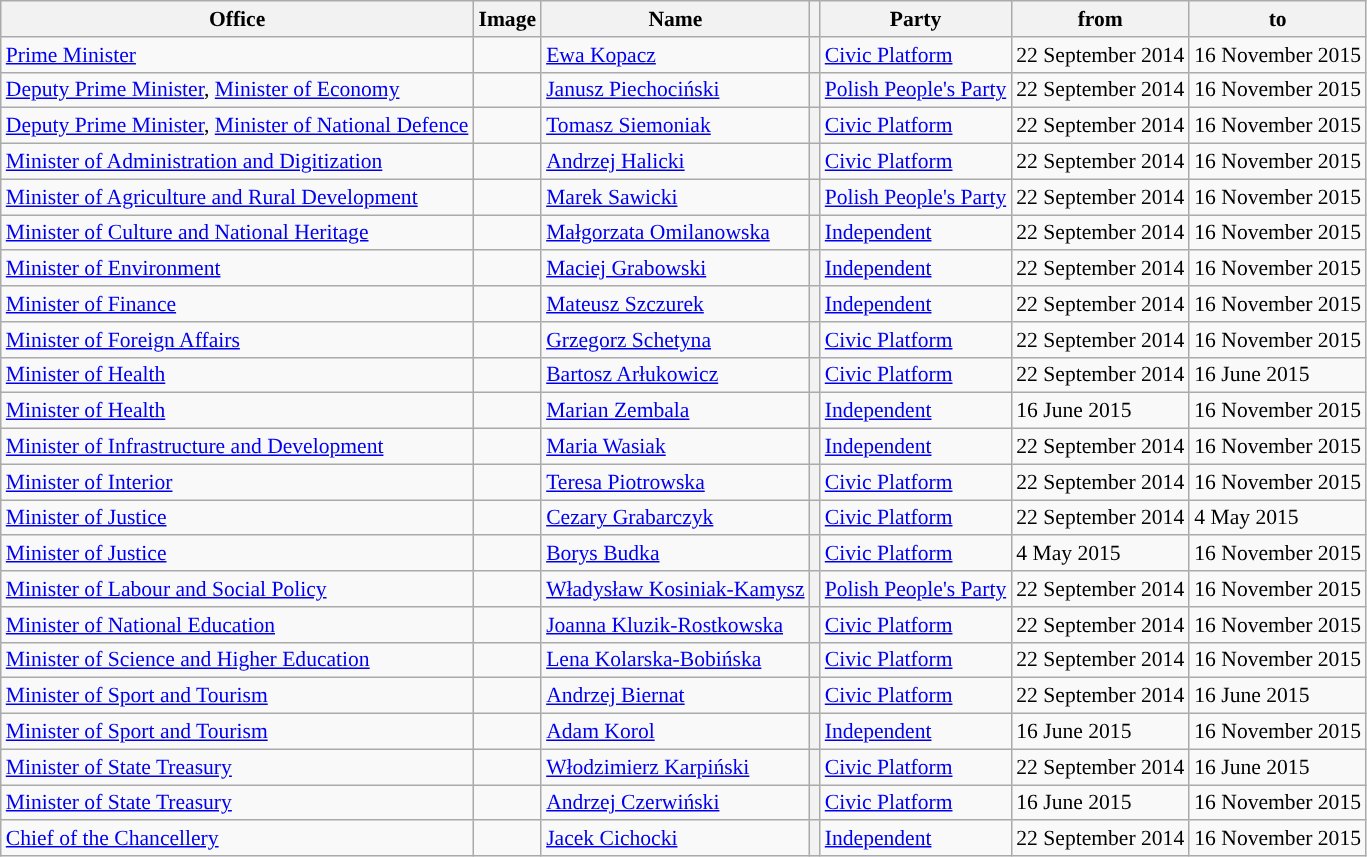<table class="wikitable" style="font-size: 90%;">
<tr>
<th>Office</th>
<th>Image</th>
<th>Name</th>
<th></th>
<th>Party</th>
<th>from</th>
<th>to</th>
</tr>
<tr>
<td><a href='#'>Prime Minister</a></td>
<td></td>
<td><a href='#'>Ewa Kopacz</a></td>
<th style="background:"></th>
<td><a href='#'>Civic Platform</a></td>
<td>22 September 2014</td>
<td>16 November 2015</td>
</tr>
<tr>
<td><a href='#'>Deputy Prime Minister</a>, <a href='#'>Minister of Economy</a></td>
<td></td>
<td><a href='#'>Janusz Piechociński</a></td>
<th style="background:"></th>
<td><a href='#'>Polish People's Party</a></td>
<td>22 September  2014</td>
<td>16 November 2015</td>
</tr>
<tr>
<td><a href='#'>Deputy Prime Minister</a>, <a href='#'>Minister of National Defence</a></td>
<td></td>
<td><a href='#'>Tomasz Siemoniak</a></td>
<th style="background:"></th>
<td><a href='#'>Civic Platform</a></td>
<td>22 September 2014</td>
<td>16 November 2015</td>
</tr>
<tr>
<td><a href='#'>Minister of Administration and Digitization</a></td>
<td></td>
<td><a href='#'>Andrzej Halicki</a></td>
<th style="background:"></th>
<td><a href='#'>Civic Platform</a></td>
<td>22 September 2014</td>
<td>16 November 2015</td>
</tr>
<tr>
<td><a href='#'>Minister of Agriculture and Rural Development</a></td>
<td></td>
<td><a href='#'>Marek Sawicki</a></td>
<th style="background:"></th>
<td><a href='#'>Polish People's Party</a></td>
<td>22 September  2014</td>
<td>16 November 2015</td>
</tr>
<tr>
<td><a href='#'>Minister of Culture and National Heritage</a></td>
<td></td>
<td><a href='#'>Małgorzata Omilanowska</a></td>
<th style="background:"></th>
<td><a href='#'>Independent</a></td>
<td>22 September 2014</td>
<td>16 November 2015</td>
</tr>
<tr>
<td><a href='#'>Minister of Environment</a></td>
<td></td>
<td><a href='#'>Maciej Grabowski</a></td>
<th style="background:"></th>
<td><a href='#'>Independent</a></td>
<td>22 September 2014</td>
<td>16 November 2015</td>
</tr>
<tr>
<td><a href='#'>Minister of Finance</a></td>
<td></td>
<td><a href='#'>Mateusz Szczurek</a></td>
<th style="background:"></th>
<td><a href='#'>Independent</a></td>
<td>22 September 2014</td>
<td>16 November 2015</td>
</tr>
<tr>
<td><a href='#'>Minister of Foreign Affairs</a></td>
<td></td>
<td><a href='#'>Grzegorz Schetyna</a></td>
<th style="background:"></th>
<td><a href='#'>Civic Platform</a></td>
<td>22 September 2014</td>
<td>16 November 2015</td>
</tr>
<tr>
<td><a href='#'>Minister of Health</a></td>
<td></td>
<td><a href='#'>Bartosz Arłukowicz</a></td>
<th style="background:"></th>
<td><a href='#'>Civic Platform</a></td>
<td>22 September 2014</td>
<td>16  June 2015</td>
</tr>
<tr>
<td><a href='#'>Minister of Health</a></td>
<td></td>
<td><a href='#'>Marian Zembala</a></td>
<th style="background:"></th>
<td><a href='#'>Independent</a></td>
<td>16 June 2015</td>
<td>16 November 2015</td>
</tr>
<tr>
<td><a href='#'>Minister of Infrastructure and Development</a></td>
<td></td>
<td><a href='#'>Maria Wasiak</a></td>
<th style="background:"></th>
<td><a href='#'>Independent</a></td>
<td>22 September 2014</td>
<td>16 November 2015</td>
</tr>
<tr>
<td><a href='#'>Minister of Interior</a></td>
<td></td>
<td><a href='#'>Teresa Piotrowska</a></td>
<th style="background:"></th>
<td><a href='#'>Civic Platform</a></td>
<td>22 September 2014</td>
<td>16 November 2015</td>
</tr>
<tr>
<td><a href='#'>Minister of Justice</a></td>
<td></td>
<td><a href='#'>Cezary Grabarczyk</a></td>
<th style="background:"></th>
<td><a href='#'>Civic Platform</a></td>
<td>22 September 2014</td>
<td>4 May 2015</td>
</tr>
<tr>
<td><a href='#'>Minister of Justice</a></td>
<td></td>
<td><a href='#'>Borys Budka</a></td>
<th style="background:"></th>
<td><a href='#'>Civic Platform</a></td>
<td>4 May 2015</td>
<td>16 November 2015</td>
</tr>
<tr>
<td><a href='#'>Minister of Labour and Social Policy</a></td>
<td></td>
<td><a href='#'>Władysław Kosiniak-Kamysz</a></td>
<th style="background:"></th>
<td><a href='#'>Polish People's Party</a></td>
<td>22 September 2014</td>
<td>16 November 2015</td>
</tr>
<tr>
<td><a href='#'>Minister of National Education</a></td>
<td></td>
<td><a href='#'>Joanna Kluzik-Rostkowska</a></td>
<th style="background:"></th>
<td><a href='#'>Civic Platform</a></td>
<td>22 September 2014</td>
<td>16 November 2015</td>
</tr>
<tr>
<td><a href='#'>Minister of Science and Higher Education</a></td>
<td></td>
<td><a href='#'>Lena Kolarska-Bobińska</a></td>
<th style="background:"></th>
<td><a href='#'>Civic Platform</a></td>
<td>22 September 2014</td>
<td>16 November 2015</td>
</tr>
<tr>
<td><a href='#'>Minister of Sport and Tourism</a></td>
<td></td>
<td><a href='#'>Andrzej Biernat</a></td>
<th style="background:"></th>
<td><a href='#'>Civic Platform</a></td>
<td>22 September 2014</td>
<td>16 June 2015</td>
</tr>
<tr>
<td><a href='#'>Minister of Sport and Tourism</a></td>
<td></td>
<td><a href='#'>Adam Korol</a></td>
<th style="background:"></th>
<td><a href='#'>Independent</a></td>
<td>16 June 2015</td>
<td>16 November 2015</td>
</tr>
<tr>
<td><a href='#'>Minister of State Treasury</a></td>
<td></td>
<td><a href='#'>Włodzimierz Karpiński</a></td>
<th style="background:"></th>
<td><a href='#'>Civic Platform</a></td>
<td>22 September 2014</td>
<td>16 June 2015</td>
</tr>
<tr>
<td><a href='#'>Minister of State Treasury</a></td>
<td></td>
<td><a href='#'>Andrzej Czerwiński</a></td>
<th style="background:"></th>
<td><a href='#'>Civic Platform</a></td>
<td>16 June 2015</td>
<td>16 November 2015</td>
</tr>
<tr>
<td><a href='#'>Chief of the Chancellery</a></td>
<td></td>
<td><a href='#'>Jacek Cichocki</a></td>
<th style="background:"></th>
<td><a href='#'>Independent</a></td>
<td>22 September 2014</td>
<td>16 November 2015</td>
</tr>
</table>
